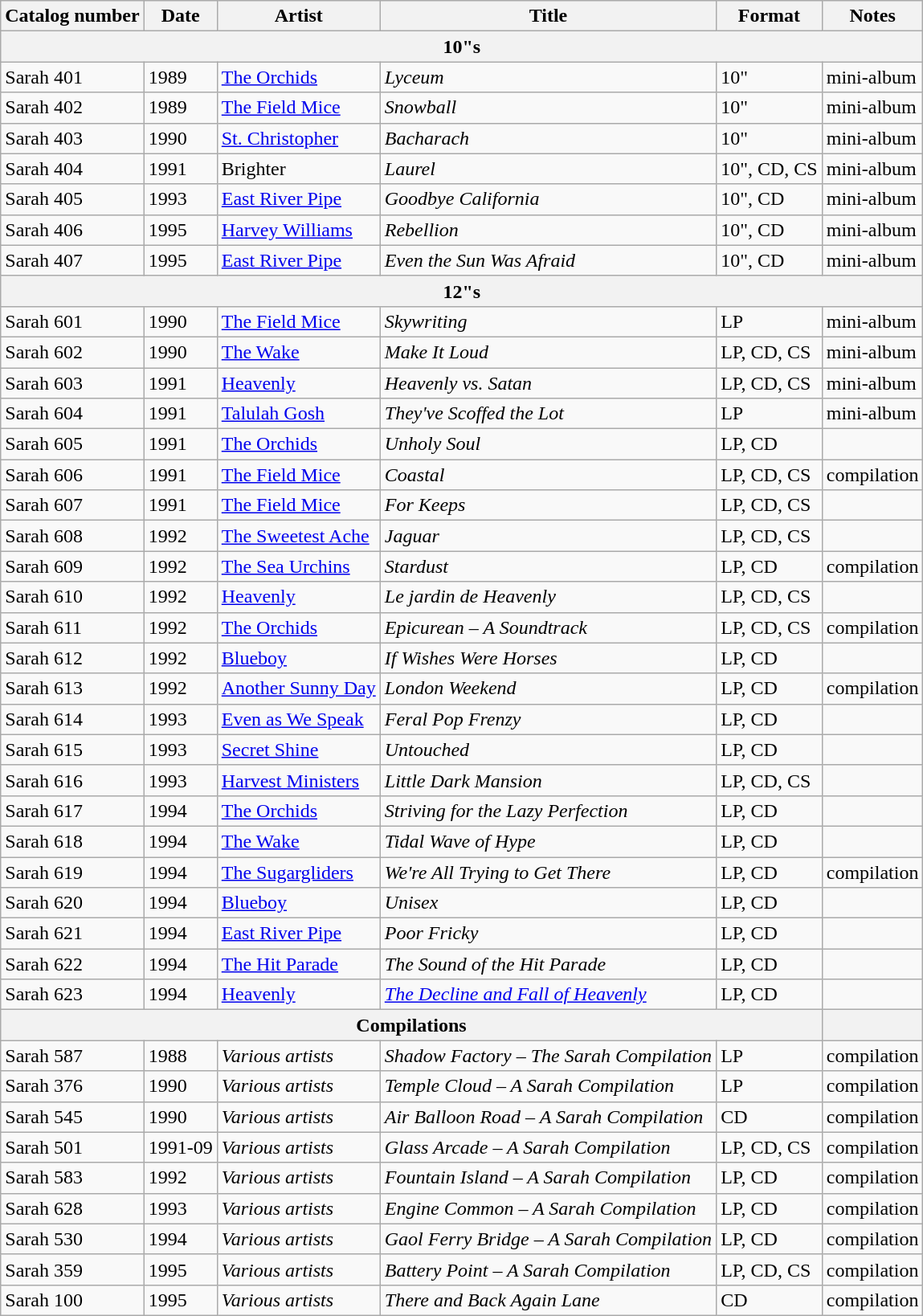<table class="wikitable">
<tr>
<th>Catalog number</th>
<th>Date</th>
<th>Artist</th>
<th>Title</th>
<th>Format</th>
<th>Notes</th>
</tr>
<tr>
<th colspan="6">10"s</th>
</tr>
<tr>
<td>Sarah 401</td>
<td>1989</td>
<td><a href='#'>The Orchids</a></td>
<td><em>Lyceum</em></td>
<td>10"</td>
<td>mini-album</td>
</tr>
<tr>
<td>Sarah 402</td>
<td>1989</td>
<td><a href='#'>The Field Mice</a></td>
<td><em>Snowball</em></td>
<td>10"</td>
<td>mini-album</td>
</tr>
<tr>
<td>Sarah 403</td>
<td>1990</td>
<td><a href='#'>St. Christopher</a></td>
<td><em>Bacharach</em></td>
<td>10"</td>
<td>mini-album</td>
</tr>
<tr>
<td>Sarah 404</td>
<td>1991</td>
<td>Brighter</td>
<td><em>Laurel</em></td>
<td>10", CD, CS</td>
<td>mini-album</td>
</tr>
<tr>
<td>Sarah 405</td>
<td>1993</td>
<td><a href='#'>East River Pipe</a></td>
<td><em>Goodbye California</em></td>
<td>10", CD</td>
<td>mini-album</td>
</tr>
<tr>
<td>Sarah 406</td>
<td>1995</td>
<td><a href='#'>Harvey Williams</a></td>
<td><em>Rebellion</em></td>
<td>10", CD</td>
<td>mini-album</td>
</tr>
<tr>
<td>Sarah 407</td>
<td>1995</td>
<td><a href='#'>East River Pipe</a></td>
<td><em>Even the Sun Was Afraid</em></td>
<td>10", CD</td>
<td>mini-album</td>
</tr>
<tr>
<th colspan="6">12"s</th>
</tr>
<tr>
<td>Sarah 601</td>
<td>1990</td>
<td><a href='#'>The Field Mice</a></td>
<td><em>Skywriting</em></td>
<td>LP</td>
<td>mini-album</td>
</tr>
<tr>
<td>Sarah 602</td>
<td>1990</td>
<td><a href='#'>The Wake</a></td>
<td><em>Make It Loud</em></td>
<td>LP, CD, CS</td>
<td>mini-album</td>
</tr>
<tr>
<td>Sarah 603</td>
<td>1991</td>
<td><a href='#'>Heavenly</a></td>
<td><em>Heavenly vs. Satan</em></td>
<td>LP, CD, CS</td>
<td>mini-album</td>
</tr>
<tr>
<td>Sarah 604</td>
<td>1991</td>
<td><a href='#'>Talulah Gosh</a></td>
<td><em>They've Scoffed the Lot</em></td>
<td>LP</td>
<td>mini-album</td>
</tr>
<tr>
<td>Sarah 605</td>
<td>1991</td>
<td><a href='#'>The Orchids</a></td>
<td><em>Unholy Soul</em></td>
<td>LP, CD</td>
<td></td>
</tr>
<tr>
<td>Sarah 606</td>
<td>1991</td>
<td><a href='#'>The Field Mice</a></td>
<td><em>Coastal</em></td>
<td>LP, CD, CS</td>
<td>compilation</td>
</tr>
<tr>
<td>Sarah 607</td>
<td>1991</td>
<td><a href='#'>The Field Mice</a></td>
<td><em>For Keeps</em></td>
<td>LP, CD, CS</td>
<td></td>
</tr>
<tr>
<td>Sarah 608</td>
<td>1992</td>
<td><a href='#'>The Sweetest Ache</a></td>
<td><em>Jaguar</em></td>
<td>LP, CD, CS</td>
<td></td>
</tr>
<tr>
<td>Sarah 609</td>
<td>1992</td>
<td><a href='#'>The Sea Urchins</a></td>
<td><em>Stardust</em></td>
<td>LP, CD</td>
<td>compilation</td>
</tr>
<tr>
<td>Sarah 610</td>
<td>1992</td>
<td><a href='#'>Heavenly</a></td>
<td><em>Le jardin de Heavenly</em></td>
<td>LP, CD, CS</td>
<td></td>
</tr>
<tr>
<td>Sarah 611</td>
<td>1992</td>
<td><a href='#'>The Orchids</a></td>
<td><em>Epicurean – A Soundtrack</em></td>
<td>LP, CD, CS</td>
<td>compilation</td>
</tr>
<tr>
<td>Sarah 612</td>
<td>1992</td>
<td><a href='#'>Blueboy</a></td>
<td><em>If Wishes Were Horses</em></td>
<td>LP, CD</td>
<td></td>
</tr>
<tr>
<td>Sarah 613</td>
<td>1992</td>
<td><a href='#'>Another Sunny Day</a></td>
<td><em>London Weekend</em></td>
<td>LP, CD</td>
<td>compilation</td>
</tr>
<tr>
<td>Sarah 614</td>
<td>1993</td>
<td><a href='#'>Even as We Speak</a></td>
<td><em>Feral Pop Frenzy</em></td>
<td>LP, CD</td>
<td></td>
</tr>
<tr>
<td>Sarah 615</td>
<td>1993</td>
<td><a href='#'>Secret Shine</a></td>
<td><em>Untouched</em></td>
<td>LP, CD</td>
<td></td>
</tr>
<tr>
<td>Sarah 616</td>
<td>1993</td>
<td><a href='#'>Harvest Ministers</a></td>
<td><em>Little Dark Mansion</em></td>
<td>LP, CD, CS</td>
<td></td>
</tr>
<tr>
<td>Sarah 617</td>
<td>1994</td>
<td><a href='#'>The Orchids</a></td>
<td><em>Striving for the Lazy Perfection</em></td>
<td>LP, CD</td>
<td></td>
</tr>
<tr>
<td>Sarah 618</td>
<td>1994</td>
<td><a href='#'>The Wake</a></td>
<td><em>Tidal Wave of Hype</em></td>
<td>LP, CD</td>
<td></td>
</tr>
<tr>
<td>Sarah 619</td>
<td>1994</td>
<td><a href='#'>The Sugargliders</a></td>
<td><em>We're All Trying to Get There</em></td>
<td>LP, CD</td>
<td>compilation</td>
</tr>
<tr>
<td>Sarah 620</td>
<td>1994</td>
<td><a href='#'>Blueboy</a></td>
<td><em>Unisex</em></td>
<td>LP, CD</td>
<td></td>
</tr>
<tr>
<td>Sarah 621</td>
<td>1994</td>
<td><a href='#'>East River Pipe</a></td>
<td><em>Poor Fricky</em></td>
<td>LP, CD</td>
<td></td>
</tr>
<tr>
<td>Sarah 622</td>
<td>1994</td>
<td><a href='#'>The Hit Parade</a></td>
<td><em>The Sound of the Hit Parade</em></td>
<td>LP, CD</td>
<td></td>
</tr>
<tr>
<td>Sarah 623</td>
<td>1994</td>
<td><a href='#'>Heavenly</a></td>
<td><em><a href='#'>The Decline and Fall of Heavenly</a></em></td>
<td>LP, CD</td>
<td></td>
</tr>
<tr>
<th colspan="5">Compilations</th>
<th></th>
</tr>
<tr>
<td>Sarah 587</td>
<td>1988</td>
<td><em>Various artists</em></td>
<td><em>Shadow Factory – The Sarah Compilation</em></td>
<td>LP</td>
<td>compilation</td>
</tr>
<tr>
<td>Sarah 376</td>
<td>1990</td>
<td><em>Various artists</em></td>
<td><em>Temple Cloud – A Sarah Compilation</em></td>
<td>LP</td>
<td>compilation</td>
</tr>
<tr>
<td>Sarah 545</td>
<td>1990</td>
<td><em>Various artists</em></td>
<td><em>Air Balloon Road – A Sarah Compilation</em></td>
<td>CD</td>
<td>compilation</td>
</tr>
<tr>
<td>Sarah 501</td>
<td>1991-09</td>
<td><em>Various artists</em></td>
<td><em>Glass Arcade – A Sarah Compilation</em></td>
<td>LP, CD, CS</td>
<td>compilation</td>
</tr>
<tr>
<td>Sarah 583</td>
<td>1992</td>
<td><em>Various artists</em></td>
<td><em>Fountain Island – A Sarah Compilation</em></td>
<td>LP, CD</td>
<td>compilation</td>
</tr>
<tr>
<td>Sarah 628</td>
<td>1993</td>
<td><em>Various artists</em></td>
<td><em>Engine Common – A Sarah Compilation</em></td>
<td>LP, CD</td>
<td>compilation</td>
</tr>
<tr>
<td>Sarah 530</td>
<td>1994</td>
<td><em>Various artists</em></td>
<td><em>Gaol Ferry Bridge – A Sarah Compilation</em></td>
<td>LP, CD</td>
<td>compilation</td>
</tr>
<tr>
<td>Sarah 359</td>
<td>1995</td>
<td><em>Various artists</em></td>
<td><em>Battery Point – A Sarah Compilation</em></td>
<td>LP, CD, CS</td>
<td>compilation</td>
</tr>
<tr>
<td>Sarah 100</td>
<td>1995</td>
<td><em>Various artists</em></td>
<td><em>There and Back Again Lane</em></td>
<td>CD</td>
<td>compilation</td>
</tr>
</table>
